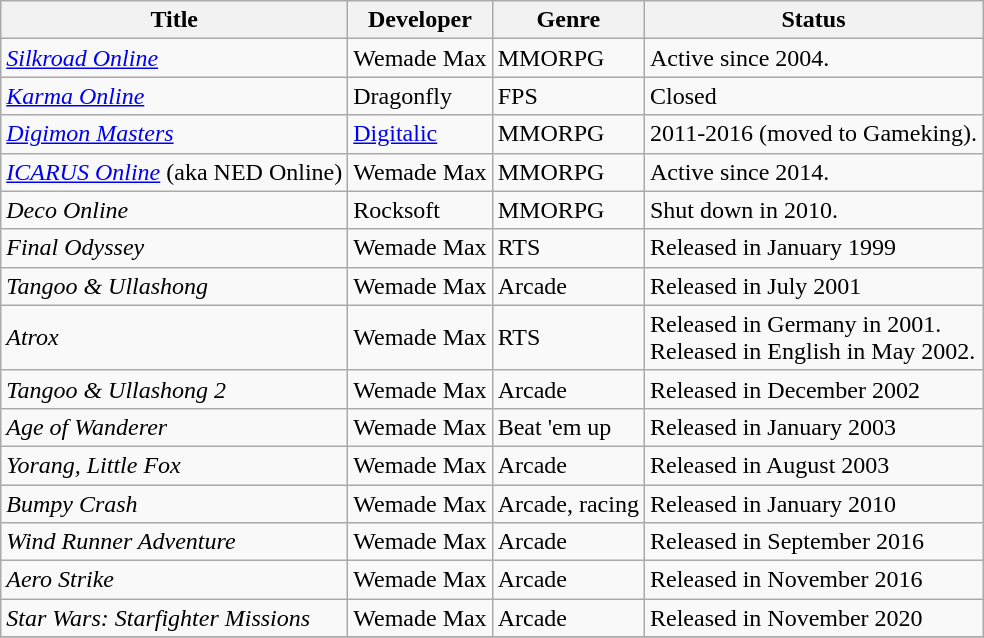<table class="wikitable sortable">
<tr>
<th>Title</th>
<th>Developer</th>
<th>Genre</th>
<th>Status</th>
</tr>
<tr>
<td><em><a href='#'>Silkroad Online</a></em></td>
<td>Wemade Max</td>
<td>MMORPG</td>
<td>Active since 2004.</td>
</tr>
<tr>
<td><em><a href='#'>Karma Online</a></em></td>
<td>Dragonfly</td>
<td>FPS</td>
<td>Closed</td>
</tr>
<tr>
<td><em><a href='#'>Digimon Masters</a></em></td>
<td><a href='#'>Digitalic</a></td>
<td>MMORPG</td>
<td>2011-2016 (moved to Gameking).</td>
</tr>
<tr>
<td><em><a href='#'>ICARUS Online</a></em> (aka NED Online)</td>
<td>Wemade Max</td>
<td>MMORPG</td>
<td>Active since 2014.</td>
</tr>
<tr>
<td><em>Deco Online</em></td>
<td>Rocksoft</td>
<td>MMORPG</td>
<td>Shut down in 2010.</td>
</tr>
<tr>
<td><em>Final Odyssey</em></td>
<td>Wemade Max</td>
<td>RTS</td>
<td>Released in January 1999 </td>
</tr>
<tr>
<td><em>Tangoo & Ullashong</em></td>
<td>Wemade Max</td>
<td>Arcade</td>
<td>Released in July 2001</td>
</tr>
<tr>
<td><em>Atrox</em></td>
<td>Wemade Max</td>
<td>RTS</td>
<td>Released in Germany in 2001.<br>Released in English in May 2002.</td>
</tr>
<tr>
<td><em>Tangoo & Ullashong 2</em></td>
<td>Wemade Max</td>
<td>Arcade</td>
<td>Released in December 2002</td>
</tr>
<tr>
<td><em>Age of Wanderer</em></td>
<td>Wemade Max</td>
<td>Beat 'em up</td>
<td>Released in January 2003</td>
</tr>
<tr>
<td><em>Yorang, Little Fox</em></td>
<td>Wemade Max</td>
<td>Arcade</td>
<td>Released in August 2003</td>
</tr>
<tr>
<td><em>Bumpy Crash</em></td>
<td>Wemade Max</td>
<td>Arcade, racing</td>
<td>Released in January 2010</td>
</tr>
<tr>
<td><em>Wind Runner Adventure</em></td>
<td>Wemade Max</td>
<td>Arcade</td>
<td>Released in September 2016</td>
</tr>
<tr>
<td><em>Aero Strike</em></td>
<td>Wemade Max</td>
<td>Arcade</td>
<td>Released in November 2016</td>
</tr>
<tr>
<td><em>Star Wars: Starfighter Missions</em></td>
<td>Wemade Max</td>
<td>Arcade</td>
<td>Released in November 2020</td>
</tr>
<tr>
</tr>
</table>
